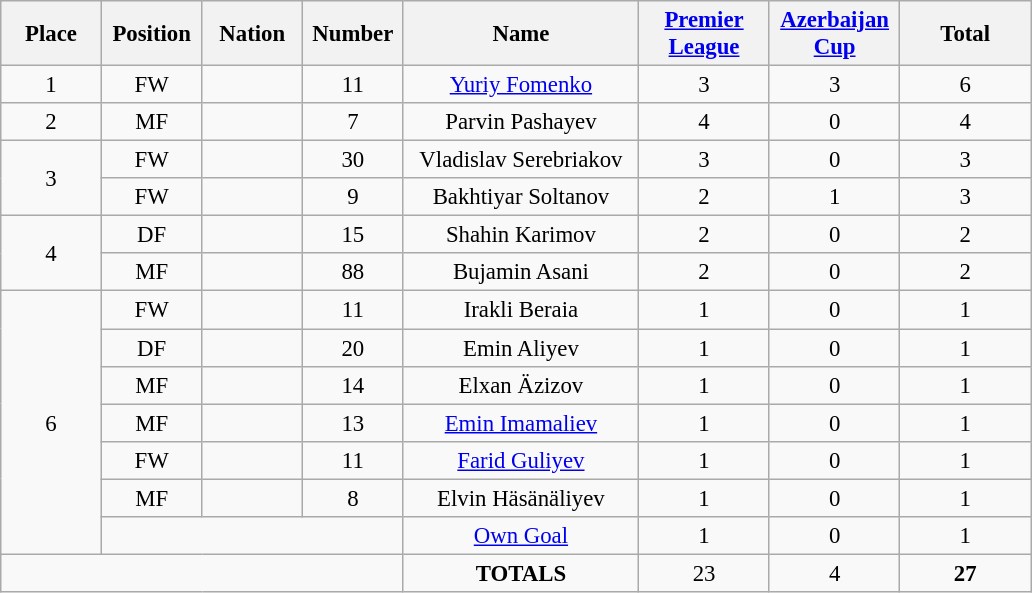<table class="wikitable" style="font-size: 95%; text-align: center;">
<tr>
<th width=60>Place</th>
<th width=60>Position</th>
<th width=60>Nation</th>
<th width=60>Number</th>
<th width=150>Name</th>
<th width=80><a href='#'>Premier League</a></th>
<th width=80><a href='#'>Azerbaijan Cup</a></th>
<th width=80>Total</th>
</tr>
<tr>
<td>1</td>
<td>FW</td>
<td></td>
<td>11</td>
<td><a href='#'>Yuriy Fomenko</a></td>
<td>3</td>
<td>3</td>
<td>6</td>
</tr>
<tr>
<td>2</td>
<td>MF</td>
<td></td>
<td>7</td>
<td>Parvin Pashayev</td>
<td>4</td>
<td>0</td>
<td>4</td>
</tr>
<tr>
<td rowspan="2">3</td>
<td>FW</td>
<td></td>
<td>30</td>
<td>Vladislav Serebriakov</td>
<td>3</td>
<td>0</td>
<td>3</td>
</tr>
<tr>
<td>FW</td>
<td></td>
<td>9</td>
<td>Bakhtiyar Soltanov</td>
<td>2</td>
<td>1</td>
<td>3</td>
</tr>
<tr>
<td rowspan="2">4</td>
<td>DF</td>
<td></td>
<td>15</td>
<td>Shahin Karimov</td>
<td>2</td>
<td>0</td>
<td>2</td>
</tr>
<tr>
<td>MF</td>
<td></td>
<td>88</td>
<td>Bujamin Asani</td>
<td>2</td>
<td>0</td>
<td>2</td>
</tr>
<tr>
<td rowspan="7">6</td>
<td>FW</td>
<td></td>
<td>11</td>
<td>Irakli Beraia</td>
<td>1</td>
<td>0</td>
<td>1</td>
</tr>
<tr>
<td>DF</td>
<td></td>
<td>20</td>
<td>Emin Aliyev</td>
<td>1</td>
<td>0</td>
<td>1</td>
</tr>
<tr>
<td>MF</td>
<td></td>
<td>14</td>
<td>Elxan Äzizov</td>
<td>1</td>
<td>0</td>
<td>1</td>
</tr>
<tr>
<td>MF</td>
<td></td>
<td>13</td>
<td><a href='#'>Emin Imamaliev</a></td>
<td>1</td>
<td>0</td>
<td>1</td>
</tr>
<tr>
<td>FW</td>
<td></td>
<td>11</td>
<td><a href='#'>Farid Guliyev</a></td>
<td>1</td>
<td>0</td>
<td>1</td>
</tr>
<tr>
<td>MF</td>
<td></td>
<td>8</td>
<td>Elvin Häsänäliyev</td>
<td>1</td>
<td>0</td>
<td>1</td>
</tr>
<tr>
<td colspan="3"></td>
<td><a href='#'>Own Goal</a></td>
<td>1</td>
<td>0</td>
<td>1</td>
</tr>
<tr>
<td colspan="4"></td>
<td><strong>TOTALS</strong></td>
<td>23</td>
<td>4</td>
<td><strong>27</strong></td>
</tr>
</table>
